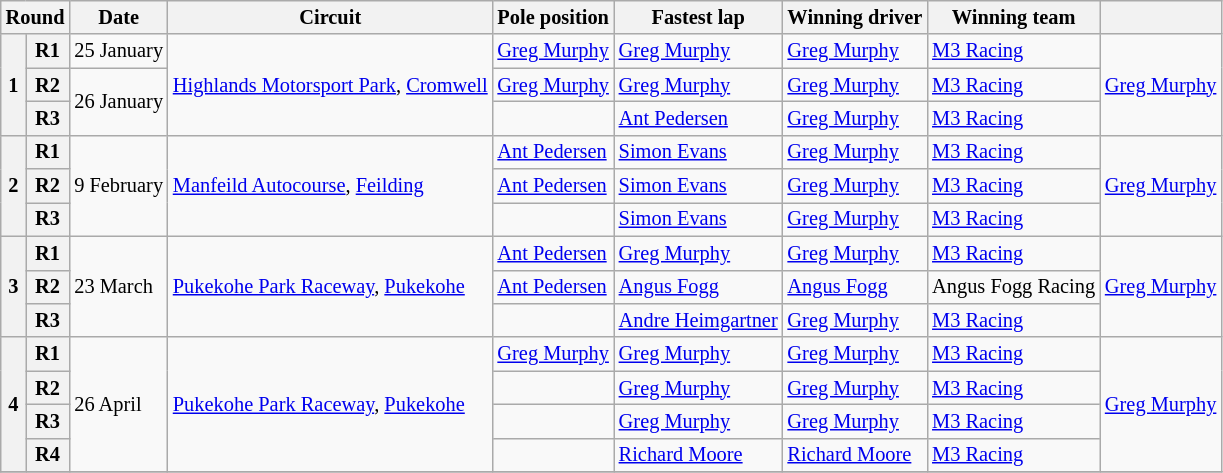<table class="wikitable" style="font-size: 85%">
<tr>
<th colspan=2>Round</th>
<th>Date</th>
<th>Circuit</th>
<th>Pole position</th>
<th>Fastest lap</th>
<th>Winning driver</th>
<th>Winning team</th>
<th></th>
</tr>
<tr>
<th rowspan=3>1</th>
<th>R1</th>
<td>25 January</td>
<td rowspan=3><a href='#'>Highlands Motorsport Park</a>, <a href='#'>Cromwell</a></td>
<td> <a href='#'>Greg Murphy</a></td>
<td> <a href='#'>Greg Murphy</a></td>
<td> <a href='#'>Greg Murphy</a></td>
<td><a href='#'>M3 Racing</a></td>
<td rowspan=3> <a href='#'>Greg Murphy</a></td>
</tr>
<tr>
<th>R2</th>
<td rowspan=2>26 January</td>
<td> <a href='#'>Greg Murphy</a></td>
<td> <a href='#'>Greg Murphy</a></td>
<td> <a href='#'>Greg Murphy</a></td>
<td><a href='#'>M3 Racing</a></td>
</tr>
<tr>
<th>R3</th>
<td></td>
<td> <a href='#'>Ant Pedersen</a></td>
<td> <a href='#'>Greg Murphy</a></td>
<td><a href='#'>M3 Racing</a></td>
</tr>
<tr>
<th rowspan=3>2</th>
<th>R1</th>
<td rowspan=3>9 February</td>
<td rowspan=3><a href='#'>Manfeild Autocourse</a>, <a href='#'>Feilding</a></td>
<td> <a href='#'>Ant Pedersen</a></td>
<td> <a href='#'>Simon Evans</a></td>
<td> <a href='#'>Greg Murphy</a></td>
<td><a href='#'>M3 Racing</a></td>
<td rowspan=3> <a href='#'>Greg Murphy</a></td>
</tr>
<tr>
<th>R2</th>
<td> <a href='#'>Ant Pedersen</a></td>
<td> <a href='#'>Simon Evans</a></td>
<td> <a href='#'>Greg Murphy</a></td>
<td><a href='#'>M3 Racing</a></td>
</tr>
<tr>
<th>R3</th>
<td></td>
<td> <a href='#'>Simon Evans</a></td>
<td> <a href='#'>Greg Murphy</a></td>
<td><a href='#'>M3 Racing</a></td>
</tr>
<tr>
<th rowspan=3>3</th>
<th>R1</th>
<td rowspan=3>23 March</td>
<td rowspan=3><a href='#'>Pukekohe Park Raceway</a>, <a href='#'>Pukekohe</a></td>
<td> <a href='#'>Ant Pedersen</a></td>
<td> <a href='#'>Greg Murphy</a></td>
<td> <a href='#'>Greg Murphy</a></td>
<td><a href='#'>M3 Racing</a></td>
<td rowspan=3> <a href='#'>Greg Murphy</a></td>
</tr>
<tr>
<th>R2</th>
<td> <a href='#'>Ant Pedersen</a></td>
<td> <a href='#'>Angus Fogg</a></td>
<td> <a href='#'>Angus Fogg</a></td>
<td>Angus Fogg Racing</td>
</tr>
<tr>
<th>R3</th>
<td></td>
<td> <a href='#'>Andre Heimgartner</a></td>
<td> <a href='#'>Greg Murphy</a></td>
<td><a href='#'>M3 Racing</a></td>
</tr>
<tr>
<th rowspan=4>4</th>
<th>R1</th>
<td rowspan=4>26 April</td>
<td rowspan=4><a href='#'>Pukekohe Park Raceway</a>, <a href='#'>Pukekohe</a></td>
<td> <a href='#'>Greg Murphy</a></td>
<td> <a href='#'>Greg Murphy</a></td>
<td> <a href='#'>Greg Murphy</a></td>
<td><a href='#'>M3 Racing</a></td>
<td rowspan=4> <a href='#'>Greg Murphy</a></td>
</tr>
<tr>
<th>R2</th>
<td></td>
<td> <a href='#'>Greg Murphy</a></td>
<td> <a href='#'>Greg Murphy</a></td>
<td><a href='#'>M3 Racing</a></td>
</tr>
<tr>
<th>R3</th>
<td></td>
<td> <a href='#'>Greg Murphy</a></td>
<td> <a href='#'>Greg Murphy</a></td>
<td><a href='#'>M3 Racing</a></td>
</tr>
<tr>
<th>R4</th>
<td></td>
<td> <a href='#'>Richard Moore</a></td>
<td> <a href='#'>Richard Moore</a></td>
<td><a href='#'>M3 Racing</a></td>
</tr>
<tr>
</tr>
</table>
